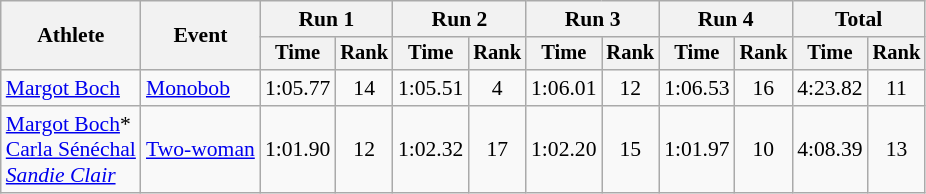<table class="wikitable" style="font-size:90%">
<tr>
<th rowspan="2">Athlete</th>
<th rowspan="2">Event</th>
<th colspan="2">Run 1</th>
<th colspan="2">Run 2</th>
<th colspan="2">Run 3</th>
<th colspan="2">Run 4</th>
<th colspan="2">Total</th>
</tr>
<tr style="font-size:95%">
<th>Time</th>
<th>Rank</th>
<th>Time</th>
<th>Rank</th>
<th>Time</th>
<th>Rank</th>
<th>Time</th>
<th>Rank</th>
<th>Time</th>
<th>Rank</th>
</tr>
<tr align=center>
<td align=left><a href='#'>Margot Boch</a></td>
<td align=left rowspan=1><a href='#'>Monobob</a></td>
<td>1:05.77</td>
<td>14</td>
<td>1:05.51</td>
<td>4</td>
<td>1:06.01</td>
<td>12</td>
<td>1:06.53</td>
<td>16</td>
<td>4:23.82</td>
<td>11</td>
</tr>
<tr align=center>
<td align=left><a href='#'>Margot Boch</a>*<br><a href='#'>Carla Sénéchal</a><br><em><a href='#'>Sandie Clair</a></em></td>
<td align=left rowspan=1><a href='#'>Two-woman</a></td>
<td>1:01.90</td>
<td>12</td>
<td>1:02.32</td>
<td>17</td>
<td>1:02.20</td>
<td>15</td>
<td>1:01.97</td>
<td>10</td>
<td>4:08.39</td>
<td>13</td>
</tr>
</table>
